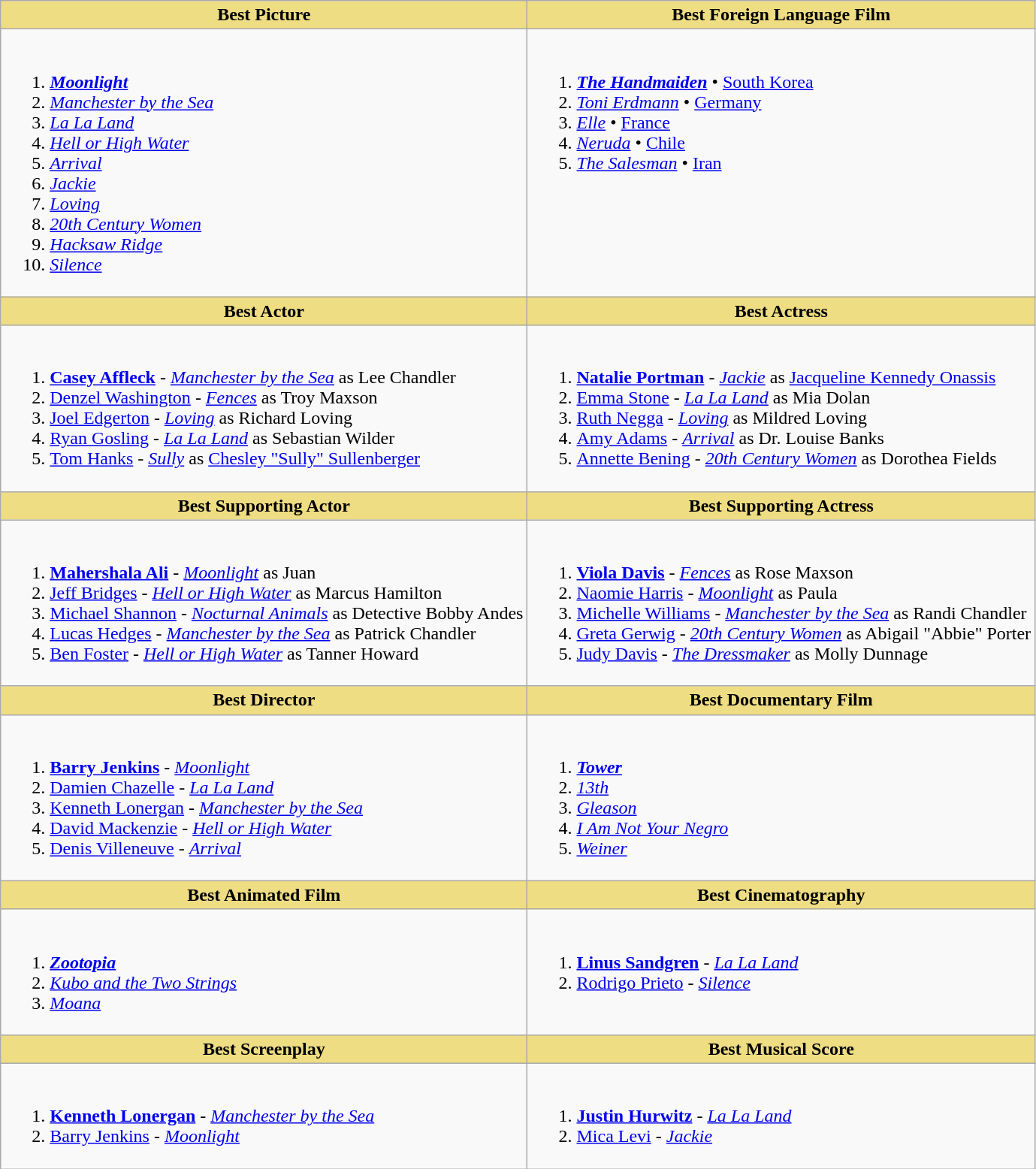<table class=wikitable style="width="100%">
<tr>
<th style="background:#EEDD82;" ! style="width="50%">Best Picture</th>
<th style="background:#EEDD82;" ! style="width="50%">Best Foreign Language Film</th>
</tr>
<tr>
<td valign="top"><br><ol><li><strong><em><a href='#'>Moonlight</a></em></strong></li><li><em><a href='#'>Manchester by the Sea</a></em></li><li><em><a href='#'>La La Land</a></em></li><li><em><a href='#'>Hell or High Water</a></em></li><li><em><a href='#'>Arrival</a></em></li><li><em><a href='#'>Jackie</a></em></li><li><em><a href='#'>Loving</a></em></li><li><em><a href='#'>20th Century Women</a></em></li><li><em><a href='#'>Hacksaw Ridge</a></em></li><li><em><a href='#'>Silence</a></em></li></ol></td>
<td valign="top"><br><ol><li><strong><em><a href='#'>The Handmaiden</a></em></strong> • <a href='#'>South Korea</a></li><li><em><a href='#'>Toni Erdmann</a></em> • <a href='#'>Germany</a></li><li><em><a href='#'>Elle</a></em> • <a href='#'>France</a></li><li><em><a href='#'>Neruda</a></em> • <a href='#'>Chile</a></li><li><em><a href='#'>The Salesman</a></em> • <a href='#'>Iran</a></li></ol></td>
</tr>
<tr>
<th style="background:#EEDD82;" ! style="width="50%">Best Actor</th>
<th style="background:#EEDD82;" ! style="width="50%">Best Actress</th>
</tr>
<tr>
<td valign="top"><br><ol><li><strong><a href='#'>Casey Affleck</a></strong> - <em><a href='#'>Manchester by the Sea</a></em> as Lee Chandler</li><li><a href='#'>Denzel Washington</a> - <em><a href='#'>Fences</a></em> as Troy Maxson</li><li><a href='#'>Joel Edgerton</a> - <em><a href='#'>Loving</a></em> as Richard Loving</li><li><a href='#'>Ryan Gosling</a> - <em><a href='#'>La La Land</a></em> as Sebastian Wilder</li><li><a href='#'>Tom Hanks</a> - <em><a href='#'>Sully</a></em> as <a href='#'>Chesley "Sully" Sullenberger</a></li></ol></td>
<td valign="top"><br><ol><li><strong><a href='#'>Natalie Portman</a></strong> - <em><a href='#'>Jackie</a></em> as <a href='#'>Jacqueline Kennedy Onassis</a></li><li><a href='#'>Emma Stone</a> - <em><a href='#'>La La Land</a></em> as Mia Dolan</li><li><a href='#'>Ruth Negga</a> - <em><a href='#'>Loving</a></em> as Mildred Loving</li><li><a href='#'>Amy Adams</a> - <em><a href='#'>Arrival</a></em> as Dr. Louise Banks</li><li><a href='#'>Annette Bening</a> - <em><a href='#'>20th Century Women</a></em> as Dorothea Fields</li></ol></td>
</tr>
<tr>
<th style="background:#EEDD82;" ! style="width="50%">Best Supporting Actor</th>
<th style="background:#EEDD82;" ! style="width="50%">Best Supporting Actress</th>
</tr>
<tr>
<td valign="top"><br><ol><li><strong><a href='#'>Mahershala Ali</a></strong> - <em><a href='#'>Moonlight</a></em> as Juan</li><li><a href='#'>Jeff Bridges</a> - <em><a href='#'>Hell or High Water</a></em> as Marcus Hamilton</li><li><a href='#'>Michael Shannon</a> - <em><a href='#'>Nocturnal Animals</a></em> as Detective Bobby Andes</li><li><a href='#'>Lucas Hedges</a> - <em><a href='#'>Manchester by the Sea</a></em> as Patrick Chandler</li><li><a href='#'>Ben Foster</a> - <em><a href='#'>Hell or High Water</a></em> as Tanner Howard</li></ol></td>
<td valign="top"><br><ol><li><strong><a href='#'>Viola Davis</a></strong> - <em><a href='#'>Fences</a></em> as Rose Maxson</li><li><a href='#'>Naomie Harris</a> - <em><a href='#'>Moonlight</a></em> as Paula</li><li><a href='#'>Michelle Williams</a> - <em><a href='#'>Manchester by the Sea</a></em> as Randi Chandler</li><li><a href='#'>Greta Gerwig</a> - <em><a href='#'>20th Century Women</a></em> as Abigail "Abbie" Porter</li><li><a href='#'>Judy Davis</a> - <em><a href='#'>The Dressmaker</a></em> as Molly Dunnage</li></ol></td>
</tr>
<tr>
<th style="background:#EEDD82;" ! style="width="50%">Best Director</th>
<th style="background:#EEDD82;" ! style="width="50%">Best Documentary Film</th>
</tr>
<tr>
<td valign="top"><br><ol><li><strong><a href='#'>Barry Jenkins</a></strong> - <em><a href='#'>Moonlight</a></em></li><li><a href='#'>Damien Chazelle</a> - <em><a href='#'>La La Land</a></em></li><li><a href='#'>Kenneth Lonergan</a> - <em><a href='#'>Manchester by the Sea</a></em></li><li><a href='#'>David Mackenzie</a> - <em><a href='#'>Hell or High Water</a></em></li><li><a href='#'>Denis Villeneuve</a> - <em><a href='#'>Arrival</a></em></li></ol></td>
<td valign="top"><br><ol><li><strong><em><a href='#'>Tower</a></em></strong></li><li><em><a href='#'>13th</a></em></li><li><em><a href='#'>Gleason</a></em></li><li><em><a href='#'>I Am Not Your Negro</a></em></li><li><em><a href='#'>Weiner</a></em></li></ol></td>
</tr>
<tr>
<th style="background:#EEDD82;" ! style="width="50%">Best Animated Film</th>
<th style="background:#EEDD82;" ! style="width="50%">Best Cinematography</th>
</tr>
<tr>
<td valign="top"><br><ol><li><strong><em><a href='#'>Zootopia</a></em></strong></li><li><em><a href='#'>Kubo and the Two Strings</a></em></li><li><em><a href='#'>Moana</a></em></li></ol></td>
<td valign="top"><br><ol><li><strong><a href='#'>Linus Sandgren</a></strong> - <em><a href='#'>La La Land</a></em></li><li><a href='#'>Rodrigo Prieto</a> - <em><a href='#'>Silence</a></em></li></ol></td>
</tr>
<tr>
<th style="background:#EEDD82;" ! style="width="50%">Best Screenplay</th>
<th style="background:#EEDD82;" ! style="width="50%">Best Musical Score</th>
</tr>
<tr>
<td valign="top"><br><ol><li><strong><a href='#'>Kenneth Lonergan</a></strong> - <em><a href='#'>Manchester by the Sea</a></em></li><li><a href='#'>Barry Jenkins</a> - <em><a href='#'>Moonlight</a></em></li></ol></td>
<td valign="top"><br><ol><li><strong><a href='#'>Justin Hurwitz</a></strong> - <em><a href='#'>La La Land</a></em></li><li><a href='#'>Mica Levi</a> - <em><a href='#'>Jackie</a></em></li></ol></td>
</tr>
</table>
